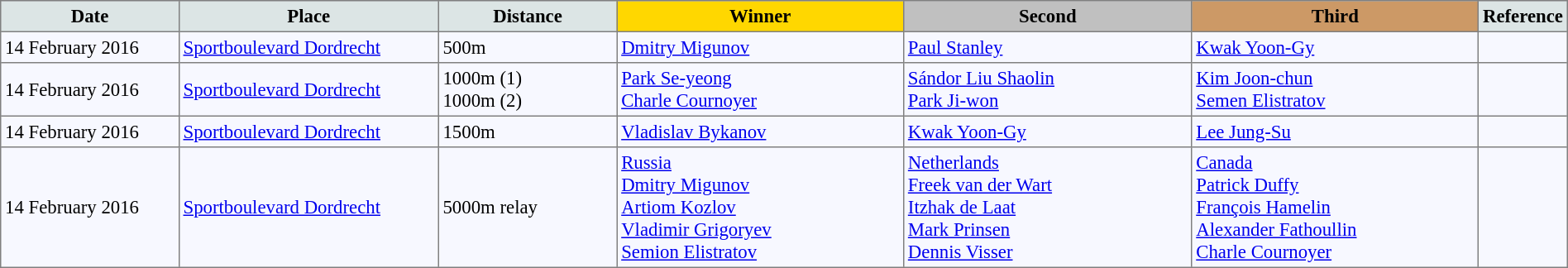<table cellpadding="3" cellspacing="0" border="1" style="background:#f7f8ff; font-size:95%; border:gray solid 1px; border-collapse:collapse;">
<tr style="background:#ccc; text-align:center;">
<td style="background:#dce5e5; width:150px;"><strong>Date</strong></td>
<td style="background:#dce5e5; width:220px;"><strong>Place</strong></td>
<td style="background:#dce5e5; width:150px;"><strong>Distance</strong></td>
<td style="background:gold; width:250px;"><strong>Winner</strong></td>
<td style="background:silver; width:250px;"><strong>Second</strong></td>
<td style="background:#c96; width:250px;"><strong>Third</strong></td>
<td style="background:#dce5e5; width:30px;"><strong>Reference</strong></td>
</tr>
<tr style="text-align:left;">
<td>14 February 2016</td>
<td><a href='#'>Sportboulevard Dordrecht</a></td>
<td>500m</td>
<td> <a href='#'>Dmitry Migunov</a></td>
<td> <a href='#'>Paul Stanley</a></td>
<td> <a href='#'>Kwak Yoon-Gy</a></td>
<td></td>
</tr>
<tr style="text-align:left;">
<td>14 February 2016</td>
<td><a href='#'>Sportboulevard Dordrecht</a></td>
<td>1000m (1) <br> 1000m (2)</td>
<td> <a href='#'>Park Se-yeong</a><br>  <a href='#'>Charle Cournoyer</a></td>
<td> <a href='#'>Sándor Liu Shaolin</a><br>  <a href='#'>Park Ji-won</a></td>
<td> <a href='#'>Kim Joon-chun</a><br>  <a href='#'>Semen Elistratov</a></td>
<td></td>
</tr>
<tr style="text-align:left;">
<td>14 February 2016</td>
<td><a href='#'>Sportboulevard Dordrecht</a></td>
<td>1500m</td>
<td> <a href='#'>Vladislav Bykanov</a></td>
<td> <a href='#'>Kwak Yoon-Gy</a></td>
<td> <a href='#'>Lee Jung-Su</a></td>
<td></td>
</tr>
<tr style="text-align:left;">
<td>14 February 2016</td>
<td><a href='#'>Sportboulevard Dordrecht</a></td>
<td>5000m relay</td>
<td> <a href='#'>Russia</a><br><a href='#'>Dmitry Migunov</a><br><a href='#'>Artiom Kozlov</a><br><a href='#'>Vladimir Grigoryev</a><br><a href='#'>Semion Elistratov</a></td>
<td> <a href='#'>Netherlands</a><br><a href='#'>Freek van der Wart</a><br><a href='#'>Itzhak de Laat</a><br><a href='#'>Mark Prinsen</a><br><a href='#'>Dennis Visser</a></td>
<td> <a href='#'>Canada</a><br><a href='#'>Patrick Duffy</a><br><a href='#'>François Hamelin</a><br><a href='#'>Alexander Fathoullin</a><br><a href='#'>Charle Cournoyer</a></td>
<td></td>
</tr>
</table>
